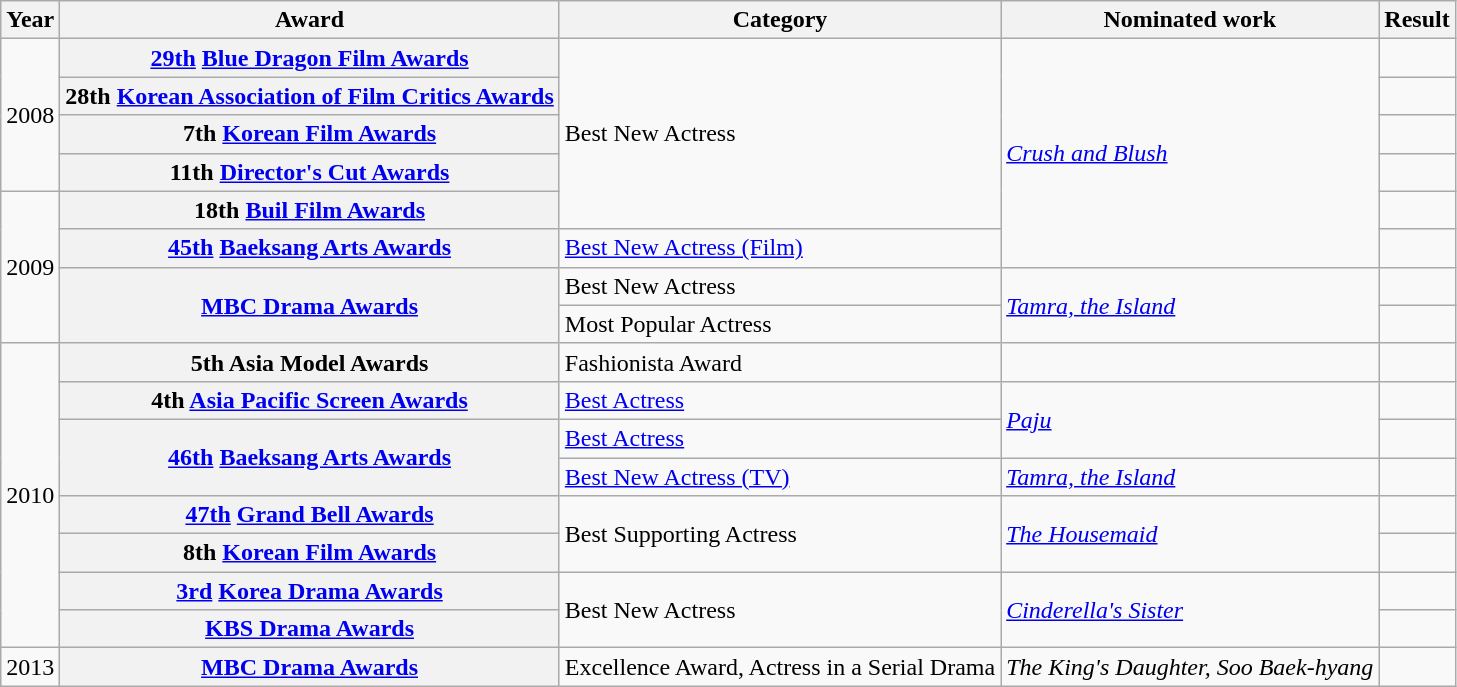<table class="wikitable plainrowheaders">
<tr>
<th>Year</th>
<th>Award</th>
<th>Category</th>
<th>Nominated work</th>
<th>Result</th>
</tr>
<tr>
<td rowspan=4>2008</td>
<th scope="row"><a href='#'>29th</a> <a href='#'>Blue Dragon Film Awards</a></th>
<td rowspan="5">Best New Actress</td>
<td rowspan=6><em><a href='#'>Crush and Blush</a></em></td>
<td></td>
</tr>
<tr>
<th scope="row">28th <a href='#'>Korean Association of Film Critics Awards</a></th>
<td></td>
</tr>
<tr>
<th scope="row">7th <a href='#'>Korean Film Awards</a></th>
<td></td>
</tr>
<tr>
<th scope="row">11th <a href='#'>Director's Cut Awards</a></th>
<td></td>
</tr>
<tr>
<td rowspan=4>2009</td>
<th scope="row">18th <a href='#'>Buil Film Awards</a></th>
<td></td>
</tr>
<tr>
<th scope="row"><a href='#'>45th</a> <a href='#'>Baeksang Arts Awards</a></th>
<td><a href='#'>Best New Actress (Film)</a></td>
<td></td>
</tr>
<tr>
<th rowspan="2" scope="row"><a href='#'>MBC Drama Awards</a></th>
<td>Best New Actress</td>
<td rowspan="2"><em><a href='#'>Tamra, the Island</a></em></td>
<td></td>
</tr>
<tr>
<td>Most Popular Actress</td>
<td></td>
</tr>
<tr>
<td rowspan=8>2010</td>
<th scope="row">5th Asia Model Awards</th>
<td>Fashionista Award</td>
<td></td>
<td></td>
</tr>
<tr>
<th scope="row">4th <a href='#'>Asia Pacific Screen Awards</a></th>
<td><a href='#'>Best Actress</a></td>
<td rowspan="2"><em><a href='#'>Paju</a></em></td>
<td></td>
</tr>
<tr>
<th rowspan="2" scope="row"><a href='#'>46th</a> <a href='#'>Baeksang Arts Awards</a></th>
<td><a href='#'>Best Actress</a></td>
<td></td>
</tr>
<tr>
<td><a href='#'>Best New Actress (TV)</a></td>
<td><em><a href='#'>Tamra, the Island</a></em></td>
<td></td>
</tr>
<tr>
<th scope="row"><a href='#'>47th</a> <a href='#'>Grand Bell Awards</a></th>
<td rowspan="2">Best Supporting Actress</td>
<td rowspan=2><em><a href='#'>The Housemaid</a></em></td>
<td></td>
</tr>
<tr>
<th scope="row">8th <a href='#'>Korean Film Awards</a></th>
<td></td>
</tr>
<tr>
<th scope="row"><a href='#'>3rd</a> <a href='#'>Korea Drama Awards</a></th>
<td rowspan="2">Best New Actress</td>
<td rowspan="2"><em><a href='#'>Cinderella's Sister</a></em></td>
<td></td>
</tr>
<tr>
<th scope="row"><a href='#'>KBS Drama Awards</a></th>
<td></td>
</tr>
<tr>
<td>2013</td>
<th scope="row"><a href='#'>MBC Drama Awards</a></th>
<td>Excellence Award, Actress in a Serial Drama</td>
<td><em>The King's Daughter, Soo Baek-hyang</em></td>
<td></td>
</tr>
</table>
